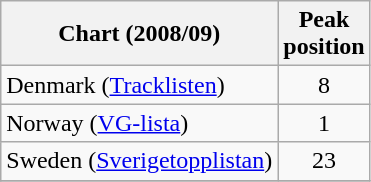<table class="wikitable sortable">
<tr>
<th>Chart (2008/09)</th>
<th>Peak<br>position</th>
</tr>
<tr>
<td>Denmark (<a href='#'>Tracklisten</a>)</td>
<td style="text-align:center;">8</td>
</tr>
<tr>
<td>Norway (<a href='#'>VG-lista</a>)</td>
<td style="text-align:center;">1</td>
</tr>
<tr>
<td>Sweden (<a href='#'>Sverigetopplistan</a>)</td>
<td style="text-align:center;">23</td>
</tr>
<tr>
</tr>
</table>
